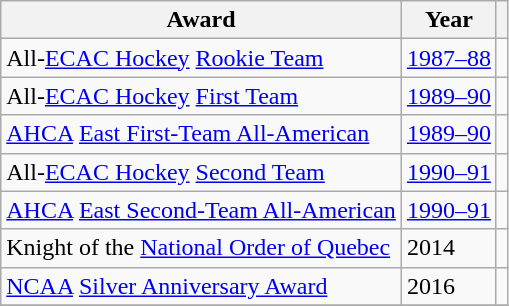<table class="wikitable">
<tr>
<th>Award</th>
<th>Year</th>
<th></th>
</tr>
<tr>
<td>All-<a href='#'>ECAC Hockey</a> <a href='#'>Rookie Team</a></td>
<td><a href='#'>1987–88</a></td>
<td></td>
</tr>
<tr>
<td>All-<a href='#'>ECAC Hockey</a> <a href='#'>First Team</a></td>
<td><a href='#'>1989–90</a></td>
<td></td>
</tr>
<tr>
<td><a href='#'>AHCA</a> <a href='#'>East First-Team All-American</a></td>
<td><a href='#'>1989–90</a></td>
<td></td>
</tr>
<tr>
<td>All-<a href='#'>ECAC Hockey</a> <a href='#'>Second Team</a></td>
<td><a href='#'>1990–91</a></td>
<td></td>
</tr>
<tr>
<td><a href='#'>AHCA</a> <a href='#'>East Second-Team All-American</a></td>
<td><a href='#'>1990–91</a></td>
<td></td>
</tr>
<tr>
<td>Knight of the <a href='#'>National Order of Quebec</a></td>
<td>2014</td>
</tr>
<tr>
<td><a href='#'>NCAA</a> <a href='#'>Silver Anniversary Award</a></td>
<td>2016</td>
<td></td>
</tr>
<tr>
</tr>
</table>
